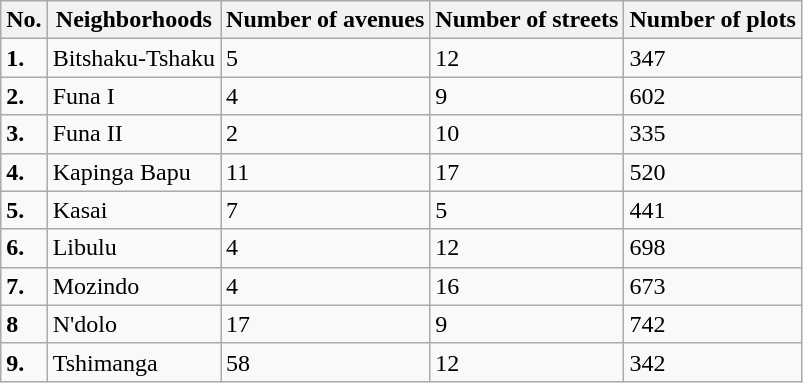<table class="wikitable">
<tr>
<th>No.</th>
<th>Neighborhoods</th>
<th>Number of avenues</th>
<th>Number of streets</th>
<th>Number of plots</th>
</tr>
<tr>
<td><strong>1.</strong></td>
<td>Bitshaku-Tshaku</td>
<td>5</td>
<td>12</td>
<td>347</td>
</tr>
<tr>
<td><strong>2.</strong></td>
<td>Funa I</td>
<td>4</td>
<td>9</td>
<td>602</td>
</tr>
<tr>
<td><strong>3.</strong></td>
<td>Funa II</td>
<td>2</td>
<td>10</td>
<td>335</td>
</tr>
<tr>
<td><strong>4.</strong></td>
<td>Kapinga Bapu</td>
<td>11</td>
<td>17</td>
<td>520</td>
</tr>
<tr>
<td><strong>5.</strong></td>
<td>Kasai</td>
<td>7</td>
<td>5</td>
<td>441</td>
</tr>
<tr>
<td><strong>6.</strong></td>
<td>Libulu</td>
<td>4</td>
<td>12</td>
<td>698</td>
</tr>
<tr>
<td><strong>7.</strong></td>
<td>Mozindo</td>
<td>4</td>
<td>16</td>
<td>673</td>
</tr>
<tr>
<td><strong>8</strong></td>
<td>N'dolo</td>
<td>17</td>
<td>9</td>
<td>742</td>
</tr>
<tr>
<td><strong>9.</strong></td>
<td>Tshimanga</td>
<td>58</td>
<td>12</td>
<td>342</td>
</tr>
</table>
